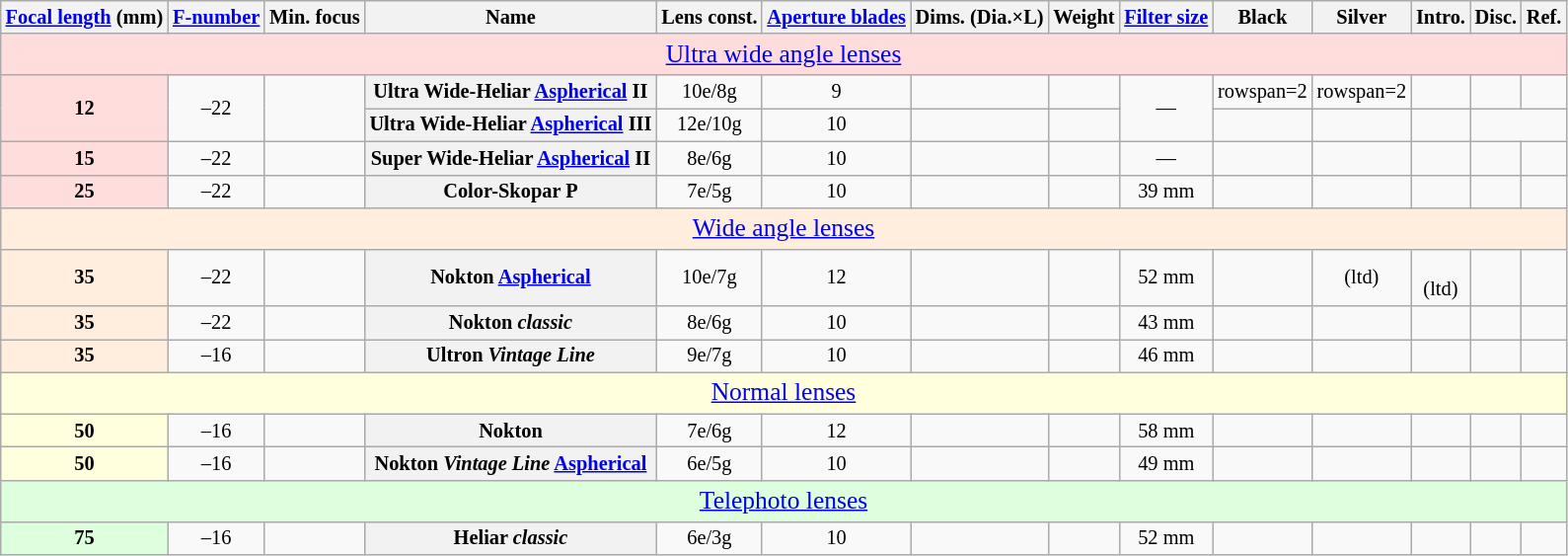<table class="wikitable sortable" style="font-size:85%;text-align:center;">
<tr>
<th><a href='#'>Focal length</a> (mm)</th>
<th><a href='#'>F-number</a></th>
<th>Min. focus</th>
<th>Name</th>
<th>Lens const.</th>
<th><a href='#'>Aperture blades</a></th>
<th>Dims. (Dia.×L)</th>
<th>Weight</th>
<th><a href='#'>Filter size</a></th>
<th>Black</th>
<th>Silver</th>
<th>Intro.</th>
<th>Disc.</th>
<th class="unsortable">Ref.</th>
</tr>
<tr>
<td colspan=14 style="background:#fdd;font-size:125%;" data-sort-value="zzz-10"><a href='#'>Ultra wide angle lenses</a></td>
</tr>
<tr>
<th style="background:#fdd;" rowspan=2>12</th>
<td rowspan=2>–22</td>
<td rowspan=2></td>
<th>Ultra Wide-Heliar <a href='#'>Aspherical</a> II</th>
<td>10e/8g</td>
<td>9</td>
<td></td>
<td></td>
<td rowspan=2>—</td>
<td>rowspan=2 </td>
<td>rowspan=2 </td>
<td></td>
<td></td>
<td></td>
</tr>
<tr>
<th>Ultra Wide-Heliar <a href='#'>Aspherical</a> III</th>
<td>12e/10g</td>
<td>10</td>
<td></td>
<td></td>
<td></td>
<td></td>
<td></td>
</tr>
<tr>
<th style="background:#fdd;">15</th>
<td>–22</td>
<td></td>
<th>Super Wide-Heliar <a href='#'>Aspherical</a> II</th>
<td>8e/6g</td>
<td>10</td>
<td></td>
<td></td>
<td>—</td>
<td></td>
<td></td>
<td></td>
<td></td>
<td></td>
</tr>
<tr>
<th style="background:#fdd;">25</th>
<td>–22</td>
<td></td>
<th>Color-Skopar P</th>
<td>7e/5g</td>
<td>10</td>
<td></td>
<td></td>
<td>39 mm</td>
<td></td>
<td></td>
<td></td>
<td></td>
<td></td>
</tr>
<tr>
<td colspan=14 style="background:#fed;font-size:125%;" data-sort-value="zzz-20"><a href='#'>Wide angle lenses</a></td>
</tr>
<tr>
<th style="background:#fed;">35</th>
<td>–22</td>
<td></td>
<th>Nokton <a href='#'>Aspherical</a></th>
<td>10e/7g</td>
<td>12</td>
<td></td>
<td></td>
<td>52 mm</td>
<td></td>
<td> (ltd)</td>
<td><br> (ltd)</td>
<td></td>
<td></td>
</tr>
<tr>
<th style="background:#fed;">35</th>
<td>–22</td>
<td></td>
<th>Nokton <em>classic</em></th>
<td>8e/6g</td>
<td>10</td>
<td></td>
<td></td>
<td>43 mm</td>
<td></td>
<td></td>
<td></td>
<td></td>
<td></td>
</tr>
<tr>
<th style="background:#fed;">35</th>
<td>–16</td>
<td></td>
<th>Ultron <em>Vintage Line</em></th>
<td>9e/7g</td>
<td>10</td>
<td></td>
<td></td>
<td>46 mm</td>
<td></td>
<td></td>
<td></td>
<td></td>
<td></td>
</tr>
<tr>
<td colspan=14 style="background:#ffd;font-size:125%;" data-sort-value="zzz-30"><a href='#'>Normal lenses</a></td>
</tr>
<tr>
<th style="background:#ffd;">50</th>
<td>–16</td>
<td></td>
<th>Nokton</th>
<td>7e/6g</td>
<td>12</td>
<td></td>
<td></td>
<td>58 mm</td>
<td></td>
<td></td>
<td></td>
<td></td>
<td></td>
</tr>
<tr>
<th style="background:#ffd;">50</th>
<td>–16</td>
<td></td>
<th>Nokton <em>Vintage Line</em> <a href='#'>Aspherical</a></th>
<td>6e/5g</td>
<td>10</td>
<td></td>
<td></td>
<td>49 mm</td>
<td></td>
<td></td>
<td></td>
<td></td>
<td></td>
</tr>
<tr>
<td colspan=14 style="background:#dfd;font-size:125%;" data-sort-value="zzz-40"><a href='#'>Telephoto lenses</a></td>
</tr>
<tr>
<th style="background:#dfd;">75</th>
<td>–16</td>
<td></td>
<th>Heliar <em>classic</em></th>
<td>6e/3g</td>
<td>10</td>
<td></td>
<td></td>
<td>52 mm</td>
<td></td>
<td></td>
<td></td>
<td></td>
<td></td>
</tr>
</table>
